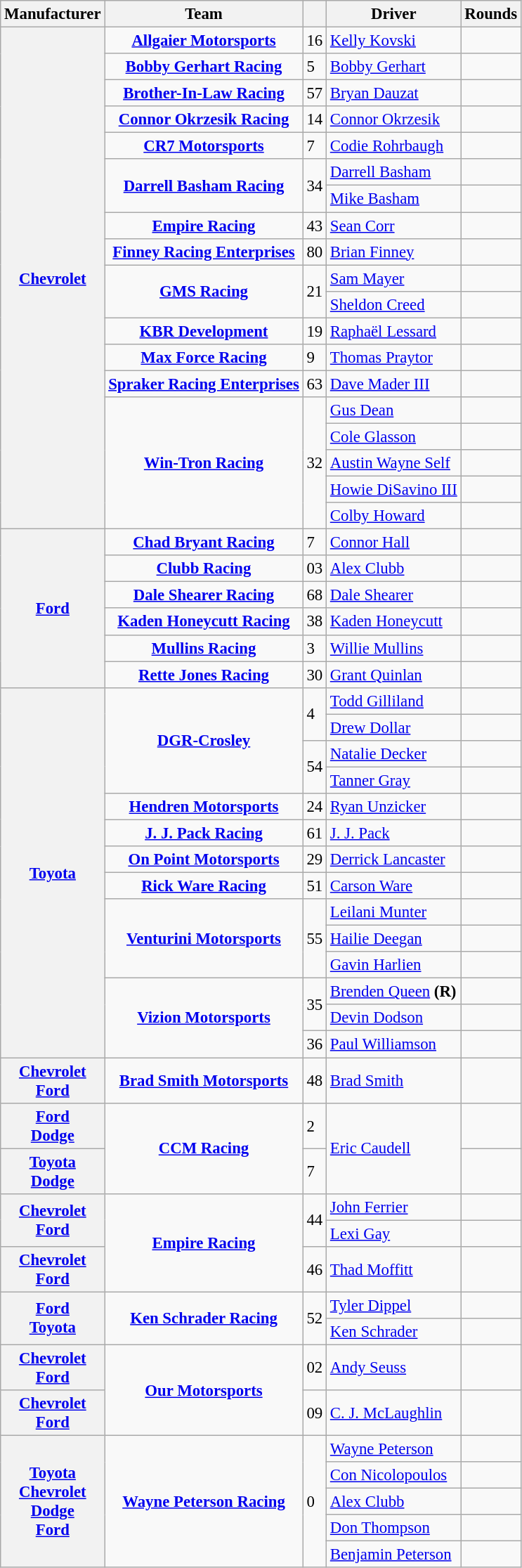<table class="wikitable" style="font-size: 95%;">
<tr>
<th>Manufacturer</th>
<th>Team</th>
<th></th>
<th>Driver</th>
<th>Rounds</th>
</tr>
<tr>
<th rowspan=19><a href='#'>Chevrolet</a></th>
<td style="text-align:center;"><strong><a href='#'>Allgaier Motorsports</a></strong></td>
<td>16</td>
<td><a href='#'>Kelly Kovski</a></td>
<td></td>
</tr>
<tr>
<td style="text-align:center;"><strong><a href='#'>Bobby Gerhart Racing</a></strong></td>
<td>5</td>
<td><a href='#'>Bobby Gerhart</a></td>
<td></td>
</tr>
<tr>
<td style="text-align:center;"><strong><a href='#'>Brother-In-Law Racing</a></strong></td>
<td>57</td>
<td><a href='#'>Bryan Dauzat</a></td>
<td></td>
</tr>
<tr>
<td style="text-align:center;"><strong><a href='#'>Connor Okrzesik Racing</a></strong></td>
<td>14</td>
<td><a href='#'>Connor Okrzesik</a></td>
<td></td>
</tr>
<tr>
<td style="text-align:center;"><strong><a href='#'>CR7 Motorsports</a></strong></td>
<td>7</td>
<td><a href='#'>Codie Rohrbaugh</a></td>
<td></td>
</tr>
<tr>
<td rowspan=2 style="text-align:center;"><strong><a href='#'>Darrell Basham Racing</a></strong></td>
<td rowspan=2>34</td>
<td><a href='#'>Darrell Basham</a></td>
<td></td>
</tr>
<tr>
<td><a href='#'>Mike Basham</a></td>
<td></td>
</tr>
<tr>
<td style="text-align:center;"><strong><a href='#'>Empire Racing</a></strong></td>
<td>43</td>
<td><a href='#'>Sean Corr</a></td>
<td></td>
</tr>
<tr>
<td style="text-align:center;"><strong><a href='#'>Finney Racing Enterprises</a></strong></td>
<td>80</td>
<td><a href='#'>Brian Finney</a></td>
<td></td>
</tr>
<tr>
<td rowspan=2 style="text-align:center;"><strong><a href='#'>GMS Racing</a></strong></td>
<td rowspan=2>21</td>
<td><a href='#'>Sam Mayer</a></td>
<td></td>
</tr>
<tr>
<td><a href='#'>Sheldon Creed</a></td>
<td></td>
</tr>
<tr>
<td style="text-align:center;"><strong><a href='#'>KBR Development</a></strong></td>
<td>19</td>
<td><a href='#'>Raphaël Lessard</a></td>
<td></td>
</tr>
<tr>
<td style="text-align:center;"><strong><a href='#'>Max Force Racing</a></strong></td>
<td>9</td>
<td><a href='#'>Thomas Praytor</a></td>
<td></td>
</tr>
<tr>
<td style="text-align:center;"><strong><a href='#'>Spraker Racing Enterprises</a></strong></td>
<td>63</td>
<td><a href='#'>Dave Mader III</a></td>
<td></td>
</tr>
<tr>
<td rowspan=5 style="text-align:center;"><strong><a href='#'>Win-Tron Racing</a></strong></td>
<td rowspan=5>32</td>
<td><a href='#'>Gus Dean</a></td>
<td></td>
</tr>
<tr>
<td><a href='#'>Cole Glasson</a></td>
<td></td>
</tr>
<tr>
<td><a href='#'>Austin Wayne Self</a></td>
<td></td>
</tr>
<tr>
<td><a href='#'>Howie DiSavino III</a></td>
<td></td>
</tr>
<tr>
<td><a href='#'>Colby Howard</a></td>
<td></td>
</tr>
<tr>
<th rowspan=6><a href='#'>Ford</a></th>
<td style="text-align:center;"><strong><a href='#'>Chad Bryant Racing</a></strong></td>
<td>7</td>
<td><a href='#'>Connor Hall</a></td>
<td></td>
</tr>
<tr>
<td style="text-align:center;"><strong><a href='#'>Clubb Racing</a></strong></td>
<td>03</td>
<td><a href='#'>Alex Clubb</a></td>
<td></td>
</tr>
<tr>
<td style="text-align:center;"><strong><a href='#'>Dale Shearer Racing</a></strong> </td>
<td>68</td>
<td><a href='#'>Dale Shearer</a></td>
<td></td>
</tr>
<tr>
<td style="text-align:center;"><strong><a href='#'>Kaden Honeycutt Racing</a></strong></td>
<td>38</td>
<td><a href='#'>Kaden Honeycutt</a></td>
<td></td>
</tr>
<tr>
<td style="text-align:center;"><strong><a href='#'>Mullins Racing</a></strong></td>
<td>3</td>
<td><a href='#'>Willie Mullins</a></td>
<td></td>
</tr>
<tr>
<td style="text-align:center;"><strong><a href='#'>Rette Jones Racing</a></strong></td>
<td>30</td>
<td><a href='#'>Grant Quinlan</a></td>
<td></td>
</tr>
<tr>
<th rowspan=14><a href='#'>Toyota</a></th>
<td rowspan=4 style="text-align:center;"><strong><a href='#'>DGR-Crosley</a></strong></td>
<td rowspan=2>4</td>
<td><a href='#'>Todd Gilliland</a></td>
<td></td>
</tr>
<tr>
<td><a href='#'>Drew Dollar</a></td>
<td></td>
</tr>
<tr>
<td rowspan=2>54</td>
<td><a href='#'>Natalie Decker</a></td>
<td></td>
</tr>
<tr>
<td><a href='#'>Tanner Gray</a></td>
<td></td>
</tr>
<tr>
<td style="text-align:center;"><strong><a href='#'>Hendren Motorsports</a></strong></td>
<td>24</td>
<td><a href='#'>Ryan Unzicker</a></td>
<td></td>
</tr>
<tr>
<td style="text-align:center;"><strong><a href='#'>J. J. Pack Racing</a></strong></td>
<td>61</td>
<td><a href='#'>J. J. Pack</a></td>
<td></td>
</tr>
<tr>
<td style="text-align:center;"><strong><a href='#'>On Point Motorsports</a></strong></td>
<td>29</td>
<td><a href='#'>Derrick Lancaster</a></td>
<td></td>
</tr>
<tr>
<td style="text-align:center;"><strong><a href='#'>Rick Ware Racing</a></strong></td>
<td>51</td>
<td><a href='#'>Carson Ware</a></td>
<td></td>
</tr>
<tr>
<td rowspan=3 style="text-align:center;"><strong><a href='#'>Venturini Motorsports</a></strong></td>
<td rowspan=3>55</td>
<td><a href='#'>Leilani Munter</a></td>
<td></td>
</tr>
<tr>
<td><a href='#'>Hailie Deegan</a></td>
<td></td>
</tr>
<tr>
<td><a href='#'>Gavin Harlien</a></td>
<td></td>
</tr>
<tr>
<td rowspan=3 style="text-align:center;"><strong><a href='#'>Vizion Motorsports</a></strong></td>
<td rowspan=2>35</td>
<td><a href='#'>Brenden Queen</a> <strong>(R)</strong></td>
<td></td>
</tr>
<tr>
<td><a href='#'>Devin Dodson</a></td>
<td></td>
</tr>
<tr>
<td>36</td>
<td><a href='#'>Paul Williamson</a></td>
<td></td>
</tr>
<tr>
<th><a href='#'>Chevrolet</a> <small></small> <br> <a href='#'>Ford</a> <small></small></th>
<td style="text-align:center;"><strong><a href='#'>Brad Smith Motorsports</a></strong></td>
<td>48</td>
<td><a href='#'>Brad Smith</a></td>
<td></td>
</tr>
<tr>
<th><a href='#'>Ford</a> <small></small> <br> <a href='#'>Dodge</a> <small></small></th>
<td rowspan=2 style="text-align:center;"><strong><a href='#'>CCM Racing</a></strong></td>
<td>2</td>
<td rowspan=2><a href='#'>Eric Caudell</a></td>
<td></td>
</tr>
<tr>
<th><a href='#'>Toyota</a> <small></small> <br> <a href='#'>Dodge</a> <small></small></th>
<td>7</td>
<td></td>
</tr>
<tr>
<th rowspan=2><a href='#'>Chevrolet</a> <small></small> <br> <a href='#'>Ford</a> <small></small></th>
<td rowspan=3 style="text-align:center;"><strong><a href='#'>Empire Racing</a></strong></td>
<td rowspan=2>44</td>
<td><a href='#'>John Ferrier</a></td>
<td></td>
</tr>
<tr>
<td><a href='#'>Lexi Gay</a></td>
<td></td>
</tr>
<tr>
<th><a href='#'>Chevrolet</a> <small></small> <br> <a href='#'>Ford</a> <small></small></th>
<td>46</td>
<td><a href='#'>Thad Moffitt</a></td>
<td></td>
</tr>
<tr>
<th rowspan=2><a href='#'>Ford</a> <small></small> <br> <a href='#'>Toyota</a> <small></small></th>
<td rowspan=2 style="text-align:center;"><strong><a href='#'>Ken Schrader Racing</a></strong></td>
<td rowspan=2>52</td>
<td><a href='#'>Tyler Dippel</a></td>
<td></td>
</tr>
<tr>
<td><a href='#'>Ken Schrader</a></td>
<td></td>
</tr>
<tr>
<th><a href='#'>Chevrolet</a> <small></small> <br> <a href='#'>Ford</a> <small></small></th>
<td rowspan=2 style="text-align:center;"><strong><a href='#'>Our Motorsports</a></strong></td>
<td>02</td>
<td><a href='#'>Andy Seuss</a></td>
<td></td>
</tr>
<tr>
<th><a href='#'>Chevrolet</a> <small></small> <br> <a href='#'>Ford</a> <small></small></th>
<td>09</td>
<td><a href='#'>C. J. McLaughlin</a></td>
<td></td>
</tr>
<tr>
<th rowspan=5><a href='#'>Toyota</a> <small></small> <br> <a href='#'>Chevrolet</a> <small></small> <br> <a href='#'>Dodge</a> <small></small> <br> <a href='#'>Ford</a> <small></small></th>
<td rowspan=7 style="text-align:center;"><strong><a href='#'>Wayne Peterson Racing</a></strong></td>
<td rowspan=5>0</td>
<td><a href='#'>Wayne Peterson</a></td>
<td></td>
</tr>
<tr>
<td><a href='#'>Con Nicolopoulos</a></td>
<td></td>
</tr>
<tr>
<td><a href='#'>Alex Clubb</a></td>
<td></td>
</tr>
<tr>
<td><a href='#'>Don Thompson</a></td>
<td></td>
</tr>
<tr>
<td><a href='#'>Benjamin Peterson</a></td>
<td></td>
</tr>
</table>
